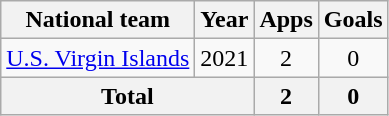<table class="wikitable" style="text-align:center">
<tr>
<th>National team</th>
<th>Year</th>
<th>Apps</th>
<th>Goals</th>
</tr>
<tr>
<td rowspan="1"><a href='#'>U.S. Virgin Islands</a></td>
<td>2021</td>
<td>2</td>
<td>0</td>
</tr>
<tr>
<th colspan=2>Total</th>
<th>2</th>
<th>0</th>
</tr>
</table>
